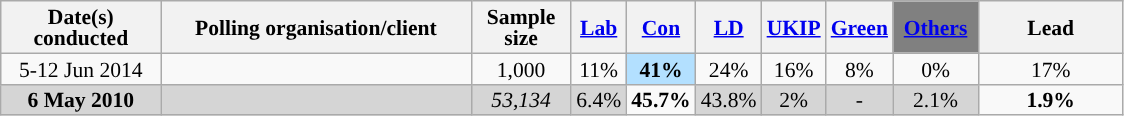<table class="wikitable sortable" style="text-align:center;font-size:90%;line-height:14px">
<tr>
<th ! style="width:100px;">Date(s)<br>conducted</th>
<th style="width:200px;">Polling organisation/client</th>
<th class="unsortable" style="width:60px;">Sample size</th>
<th class="unsortable" style="background:"><a href='#'><span>Lab</span></a></th>
<th class="unsortable" style="background:"><a href='#'><span>Con</span></a></th>
<th class="unsortable" style="background:"><a href='#'><span>LD</span></a></th>
<th class="unsortable" style="background:"><a href='#'><span>UKIP</span></a></th>
<th class="unsortable" style="background:"><a href='#'><span>Green</span></a></th>
<th class="unsortable" style="background:gray; width:50px;"><a href='#'><span>Others</span></a></th>
<th class="unsortable" style="width:90px;">Lead</th>
</tr>
<tr>
<td>5-12 Jun 2014</td>
<td> </td>
<td>1,000</td>
<td>11%</td>
<td style="background:#B3E0FF"><strong>41%</strong></td>
<td>24%</td>
<td>16%</td>
<td>8%</td>
<td>0%</td>
<td style="background:">17%</td>
</tr>
<tr>
<td style="background:#D5D5D5"><strong>6 May 2010</strong></td>
<td style="background:#D5D5D5"></td>
<td style="background:#D5D5D5"><em>53,134</em></td>
<td style="background:#D5D5D5">6.4%</td>
<td style="background:"><strong>45.7%</strong></td>
<td style="background:#D5D5D5">43.8%</td>
<td style="background:#D5D5D5">2%</td>
<td style="background:#D5D5D5">-</td>
<td style="background:#D5D5D5">2.1%</td>
<td style="background:"><strong>1.9% </strong></td>
</tr>
</table>
